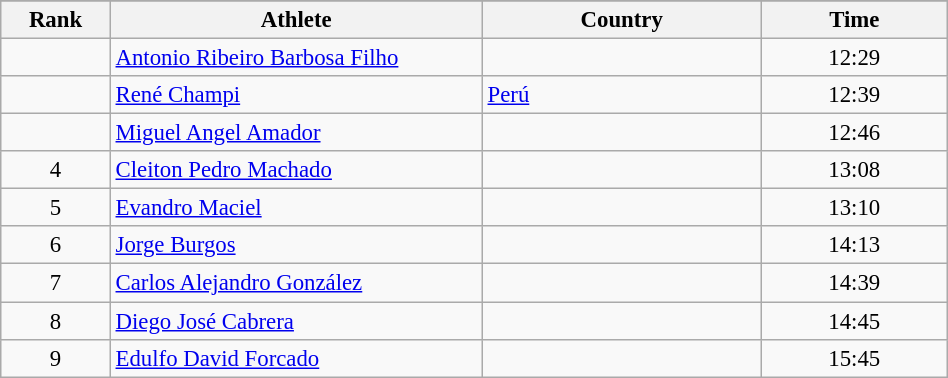<table class="wikitable sortable" style=" text-align:center; font-size:95%;" width="50%">
<tr>
</tr>
<tr>
<th width=5%>Rank</th>
<th width=20%>Athlete</th>
<th width=15%>Country</th>
<th width=10%>Time</th>
</tr>
<tr>
<td align=center></td>
<td align=left><a href='#'>Antonio Ribeiro Barbosa Filho</a></td>
<td align=left></td>
<td>12:29</td>
</tr>
<tr>
<td align=center></td>
<td align=left><a href='#'>René Champi</a></td>
<td align=left> <a href='#'>Perú</a></td>
<td>12:39</td>
</tr>
<tr>
<td align=center></td>
<td align=left><a href='#'>Miguel Angel Amador</a></td>
<td align=left></td>
<td>12:46</td>
</tr>
<tr>
<td align=center>4</td>
<td align=left><a href='#'>Cleiton Pedro Machado</a></td>
<td align=left></td>
<td>13:08</td>
</tr>
<tr>
<td align=center>5</td>
<td align=left><a href='#'>Evandro Maciel</a></td>
<td align=left></td>
<td>13:10</td>
</tr>
<tr>
<td align=center>6</td>
<td align=left><a href='#'>Jorge Burgos</a></td>
<td align=left></td>
<td>14:13</td>
</tr>
<tr>
<td align=center>7</td>
<td align=left><a href='#'>Carlos Alejandro González</a></td>
<td align=left></td>
<td>14:39</td>
</tr>
<tr>
<td align=center>8</td>
<td align=left><a href='#'>Diego José Cabrera</a></td>
<td align=left></td>
<td>14:45</td>
</tr>
<tr>
<td align=center>9</td>
<td align=left><a href='#'>Edulfo David Forcado</a></td>
<td align=left></td>
<td>15:45</td>
</tr>
</table>
